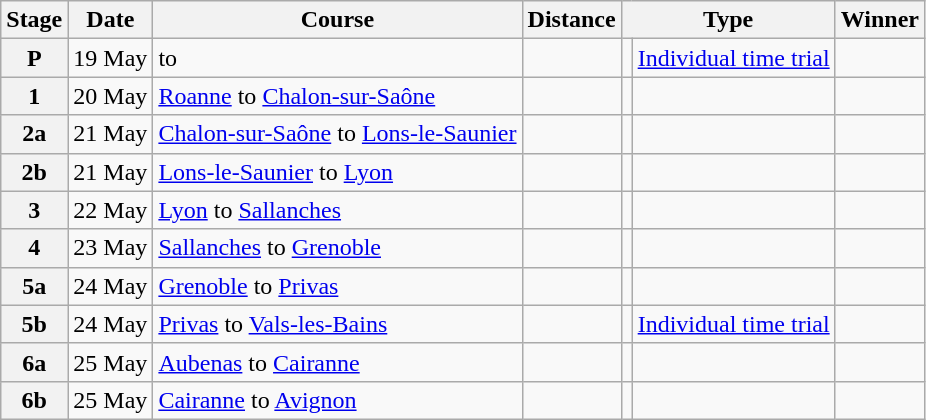<table class="wikitable">
<tr>
<th>Stage</th>
<th>Date</th>
<th>Course</th>
<th>Distance</th>
<th scope="col" colspan="2">Type</th>
<th>Winner</th>
</tr>
<tr>
<th scope="row" style="text-align:center;">P</th>
<td style="text-align:center;">19 May</td>
<td> to </td>
<td style="text-align:center;"></td>
<td></td>
<td><a href='#'>Individual time trial</a></td>
<td></td>
</tr>
<tr>
<th scope="row" style="text-align:center;">1</th>
<td style="text-align:center;">20 May</td>
<td><a href='#'>Roanne</a> to <a href='#'>Chalon-sur-Saône</a></td>
<td style="text-align:center;"></td>
<td></td>
<td></td>
<td></td>
</tr>
<tr>
<th scope="row" style="text-align:center;">2a</th>
<td style="text-align:center;">21 May</td>
<td><a href='#'>Chalon-sur-Saône</a> to <a href='#'>Lons-le-Saunier</a></td>
<td style="text-align:center;"></td>
<td></td>
<td></td>
<td></td>
</tr>
<tr>
<th scope="row" style="text-align:center;">2b</th>
<td style="text-align:center;">21 May</td>
<td><a href='#'>Lons-le-Saunier</a> to <a href='#'>Lyon</a></td>
<td style="text-align:center;"></td>
<td></td>
<td></td>
<td></td>
</tr>
<tr>
<th scope="row" style="text-align:center;">3</th>
<td style="text-align:center;">22 May</td>
<td><a href='#'>Lyon</a> to <a href='#'>Sallanches</a></td>
<td style="text-align:center;"></td>
<td></td>
<td></td>
<td></td>
</tr>
<tr>
<th scope="row" style="text-align:center;">4</th>
<td style="text-align:center;">23 May</td>
<td><a href='#'>Sallanches</a> to <a href='#'>Grenoble</a></td>
<td style="text-align:center;"></td>
<td></td>
<td></td>
<td></td>
</tr>
<tr>
<th scope="row" style="text-align:center;">5a</th>
<td style="text-align:center;">24 May</td>
<td><a href='#'>Grenoble</a> to <a href='#'>Privas</a></td>
<td style="text-align:center;"></td>
<td></td>
<td></td>
<td></td>
</tr>
<tr>
<th scope="row" style="text-align:center;">5b</th>
<td style="text-align:center;">24 May</td>
<td><a href='#'>Privas</a> to <a href='#'>Vals-les-Bains</a></td>
<td style="text-align:center;"></td>
<td></td>
<td><a href='#'>Individual time trial</a></td>
<td></td>
</tr>
<tr>
<th scope="row" style="text-align:center;">6a</th>
<td style="text-align:center;">25 May</td>
<td><a href='#'>Aubenas</a> to <a href='#'>Cairanne</a></td>
<td style="text-align:center;"></td>
<td></td>
<td></td>
<td></td>
</tr>
<tr>
<th scope="row" style="text-align:center;">6b</th>
<td style="text-align:center;">25 May</td>
<td><a href='#'>Cairanne</a> to <a href='#'>Avignon</a></td>
<td style="text-align:center;"></td>
<td></td>
<td></td>
<td></td>
</tr>
</table>
